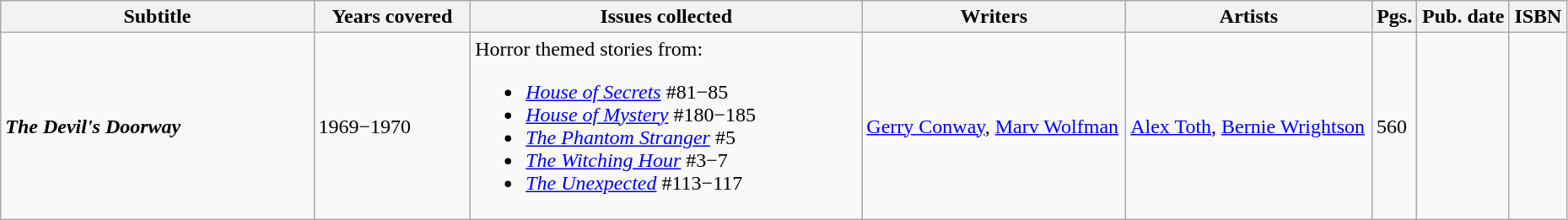<table class="wikitable sortable" width=98%>
<tr>
<th class="unsortable" width="20%">Subtitle</th>
<th width="10%">Years covered</th>
<th width="25%">Issues collected</th>
<th class="unsortable">Writers</th>
<th class="unsortable">Artists</th>
<th>Pgs.</th>
<th>Pub. date</th>
<th class="unsortable">ISBN</th>
</tr>
<tr>
<td><strong><em>The Devil's Doorway</em></strong></td>
<td>1969−1970</td>
<td>Horror themed stories from:<br><ul><li><em><a href='#'>House of Secrets</a></em> #81−85</li><li><em><a href='#'>House of Mystery</a></em> #180−185</li><li><em><a href='#'>The Phantom Stranger</a></em> #5</li><li><em><a href='#'>The Witching Hour</a></em> #3−7</li><li><em><a href='#'>The Unexpected</a></em> #113−117</li></ul></td>
<td><a href='#'>Gerry Conway</a>, <a href='#'>Marv Wolfman</a></td>
<td><a href='#'>Alex Toth</a>, <a href='#'>Bernie Wrightson</a></td>
<td>560</td>
<td></td>
<td></td>
</tr>
</table>
